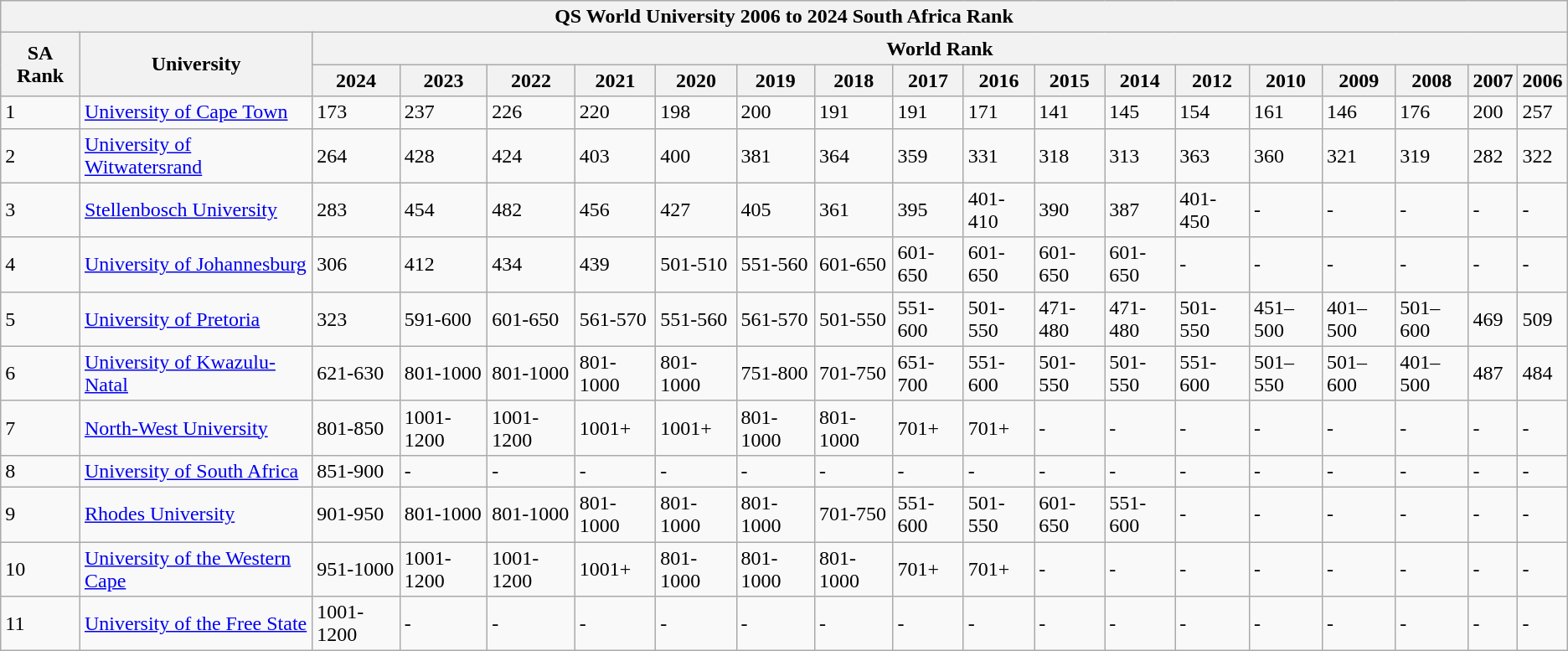<table class="wikitable">
<tr>
<th colspan="19">QS World University 2006 to 2024 South Africa Rank</th>
</tr>
<tr>
<th rowspan="2">SA Rank</th>
<th rowspan="2">University</th>
<th colspan="17">World Rank</th>
</tr>
<tr>
<th>2024</th>
<th>2023</th>
<th>2022</th>
<th>2021</th>
<th>2020</th>
<th>2019</th>
<th>2018</th>
<th>2017</th>
<th>2016</th>
<th>2015</th>
<th>2014</th>
<th>2012</th>
<th>2010</th>
<th>2009</th>
<th>2008</th>
<th>2007</th>
<th>2006</th>
</tr>
<tr>
<td>1</td>
<td><a href='#'>University of Cape Town</a></td>
<td>173</td>
<td>237</td>
<td>226</td>
<td>220</td>
<td>198</td>
<td>200</td>
<td>191</td>
<td>191</td>
<td>171</td>
<td>141</td>
<td>145</td>
<td>154</td>
<td>161</td>
<td>146</td>
<td>176</td>
<td>200</td>
<td>257</td>
</tr>
<tr>
<td>2</td>
<td><a href='#'>University of Witwatersrand</a></td>
<td>264</td>
<td>428</td>
<td>424</td>
<td>403</td>
<td>400</td>
<td>381</td>
<td>364</td>
<td>359</td>
<td>331</td>
<td>318</td>
<td>313</td>
<td>363</td>
<td>360</td>
<td>321</td>
<td>319</td>
<td>282</td>
<td>322</td>
</tr>
<tr>
<td>3</td>
<td><a href='#'>Stellenbosch University</a></td>
<td>283</td>
<td>454</td>
<td>482</td>
<td>456</td>
<td>427</td>
<td>405</td>
<td>361</td>
<td>395</td>
<td>401-410</td>
<td>390</td>
<td>387</td>
<td>401- 450</td>
<td>-</td>
<td>-</td>
<td>-</td>
<td>-</td>
<td>-</td>
</tr>
<tr>
<td>4</td>
<td><a href='#'>University of Johannesburg</a></td>
<td>306</td>
<td>412</td>
<td>434</td>
<td>439</td>
<td>501-510</td>
<td>551-560</td>
<td>601-650</td>
<td>601-650</td>
<td>601-650</td>
<td>601-650</td>
<td>601-650</td>
<td>-</td>
<td>-</td>
<td>-</td>
<td>-</td>
<td>-</td>
<td>-</td>
</tr>
<tr>
<td>5</td>
<td><a href='#'>University of Pretoria</a></td>
<td>323</td>
<td>591-600</td>
<td>601-650</td>
<td>561-570</td>
<td>551-560</td>
<td>561-570</td>
<td>501-550</td>
<td>551-600</td>
<td>501-550</td>
<td>471-480</td>
<td>471-480</td>
<td>501-550</td>
<td>451–500</td>
<td>401–500</td>
<td>501–600</td>
<td>469</td>
<td>509</td>
</tr>
<tr>
<td>6</td>
<td><a href='#'>University of Kwazulu-Natal</a></td>
<td>621-630</td>
<td>801-1000</td>
<td>801-1000</td>
<td>801-1000</td>
<td>801-1000</td>
<td>751-800</td>
<td>701-750</td>
<td>651-700</td>
<td>551-600</td>
<td>501-550</td>
<td>501-550</td>
<td>551-600</td>
<td>501–550</td>
<td>501–600</td>
<td>401–500</td>
<td>487</td>
<td>484</td>
</tr>
<tr>
<td>7</td>
<td><a href='#'>North-West University</a></td>
<td>801-850</td>
<td>1001-1200</td>
<td>1001-1200</td>
<td>1001+</td>
<td>1001+</td>
<td>801-1000</td>
<td>801-1000</td>
<td>701+</td>
<td>701+</td>
<td>-</td>
<td>-</td>
<td>-</td>
<td>-</td>
<td>-</td>
<td>-</td>
<td>-</td>
<td>-</td>
</tr>
<tr>
<td>8</td>
<td><a href='#'>University of South Africa</a></td>
<td>851-900</td>
<td>-</td>
<td>-</td>
<td>-</td>
<td>-</td>
<td>-</td>
<td>-</td>
<td>-</td>
<td>-</td>
<td>-</td>
<td>-</td>
<td>-</td>
<td>-</td>
<td>-</td>
<td>-</td>
<td>-</td>
<td>-</td>
</tr>
<tr>
<td>9</td>
<td><a href='#'>Rhodes University</a></td>
<td>901-950</td>
<td>801-1000</td>
<td>801-1000</td>
<td>801-1000</td>
<td>801-1000</td>
<td>801-1000</td>
<td>701-750</td>
<td>551-600</td>
<td>501-550</td>
<td>601-650</td>
<td>551-600</td>
<td>-</td>
<td>-</td>
<td>-</td>
<td>-</td>
<td>-</td>
<td>-</td>
</tr>
<tr>
<td>10</td>
<td><a href='#'>University of the Western Cape</a></td>
<td>951-1000</td>
<td>1001-1200</td>
<td>1001-1200</td>
<td>1001+</td>
<td>801-1000</td>
<td>801-1000</td>
<td>801-1000</td>
<td>701+</td>
<td>701+</td>
<td>-</td>
<td>-</td>
<td>-</td>
<td>-</td>
<td>-</td>
<td>-</td>
<td>-</td>
<td>-</td>
</tr>
<tr>
<td>11</td>
<td><a href='#'>University of the Free State</a></td>
<td>1001-1200</td>
<td>-</td>
<td>-</td>
<td>-</td>
<td>-</td>
<td>-</td>
<td>-</td>
<td>-</td>
<td>-</td>
<td>-</td>
<td>-</td>
<td>-</td>
<td>-</td>
<td>-</td>
<td>-</td>
<td>-</td>
<td>-</td>
</tr>
</table>
